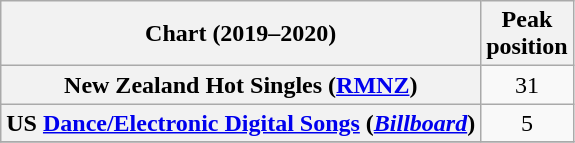<table class="wikitable sortable plainrowheaders" style="text-align:center">
<tr>
<th scope="col">Chart (2019–2020)</th>
<th scope="col">Peak<br>position</th>
</tr>
<tr>
<th scope="row">New Zealand Hot Singles (<a href='#'>RMNZ</a>)</th>
<td>31</td>
</tr>
<tr>
<th scope="row">US <a href='#'>Dance/Electronic Digital Songs</a> (<em><a href='#'>Billboard</a></em>)</th>
<td>5</td>
</tr>
<tr>
</tr>
</table>
